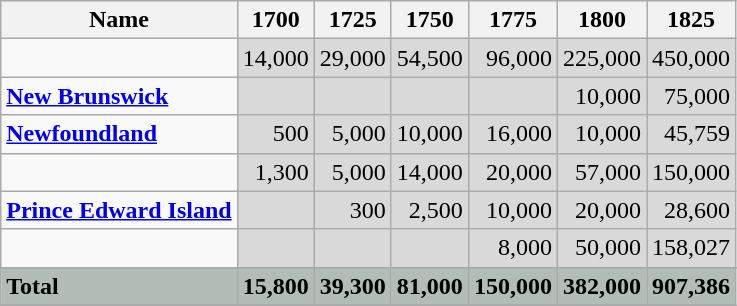<table class="wikitable sortable" style="text-align:right;">
<tr>
<th>Name</th>
<th data-sort-type="number">1700</th>
<th data-sort-type="number">1725</th>
<th data-sort-type="number">1750</th>
<th data-sort-type="number">1775</th>
<th data-sort-type="number">1800</th>
<th data-sort-type="number">1825</th>
</tr>
<tr>
<td height="13" align="left"><strong></strong></td>
<td style="background-color:#D9D9D9">14,000</td>
<td style="background-color:#D9D9D9">29,000</td>
<td style="background-color:#D9D9D9">54,500</td>
<td style="background-color:#D9D9D9">96,000</td>
<td style="background-color:#D9D9D9">225,000</td>
<td style="background-color:#D9D9D9">450,000</td>
</tr>
<tr>
<td height="13" align="left"><strong> <a href='#'>New Brunswick</a></strong></td>
<td style="background-color:#D9D9D9"> </td>
<td style="background-color:#D9D9D9"> </td>
<td style="background-color:#D9D9D9"> </td>
<td style="background-color:#D9D9D9"> </td>
<td style="background-color:#D9D9D9">10,000</td>
<td style="background-color:#D9D9D9">75,000</td>
</tr>
<tr>
<td height="13" align="left"><strong> <a href='#'>Newfoundland</a></strong></td>
<td style="background-color:#D9D9D9">500</td>
<td style="background-color:#D9D9D9">5,000</td>
<td style="background-color:#D9D9D9">10,000</td>
<td style="background-color:#D9D9D9">16,000</td>
<td style="background-color:#D9D9D9">10,000</td>
<td style="background-color:#D9D9D9">45,759</td>
</tr>
<tr>
<td height="13" align="left"><strong></strong></td>
<td style="background-color:#D9D9D9">1,300</td>
<td style="background-color:#D9D9D9">5,000</td>
<td style="background-color:#D9D9D9">14,000</td>
<td style="background-color:#D9D9D9">20,000</td>
<td style="background-color:#D9D9D9">57,000</td>
<td style="background-color:#D9D9D9">150,000</td>
</tr>
<tr>
<td height="13" align="left"><strong> <a href='#'>Prince Edward Island</a></strong></td>
<td style="background-color:#D9D9D9"> </td>
<td style="background-color:#D9D9D9">300</td>
<td style="background-color:#D9D9D9">2,500</td>
<td style="background-color:#D9D9D9">10,000</td>
<td style="background-color:#D9D9D9">20,000</td>
<td style="background-color:#D9D9D9">28,600</td>
</tr>
<tr>
<td height="13" align="left"><strong></strong></td>
<td style="background-color:#D9D9D9"> </td>
<td style="background-color:#D9D9D9"> </td>
<td style="background-color:#D9D9D9"> </td>
<td style="background-color:#D9D9D9">8,000</td>
<td style="background-color:#D9D9D9">50,000</td>
<td style="background-color:#D9D9D9">158,027</td>
</tr>
<tr>
</tr>
<tr class="sortbottom" bgcolor="B2BEB5">
<td style="font-weight:bold" height="13" align="left"><strong>Total</strong></td>
<td style="font-weight:bold">15,800</td>
<td style="font-weight:bold">39,300</td>
<td style="font-weight:bold">81,000</td>
<td style="font-weight:bold">150,000</td>
<td style="font-weight:bold">382,000</td>
<td style="font-weight:bold">907,386</td>
</tr>
<tr>
</tr>
</table>
